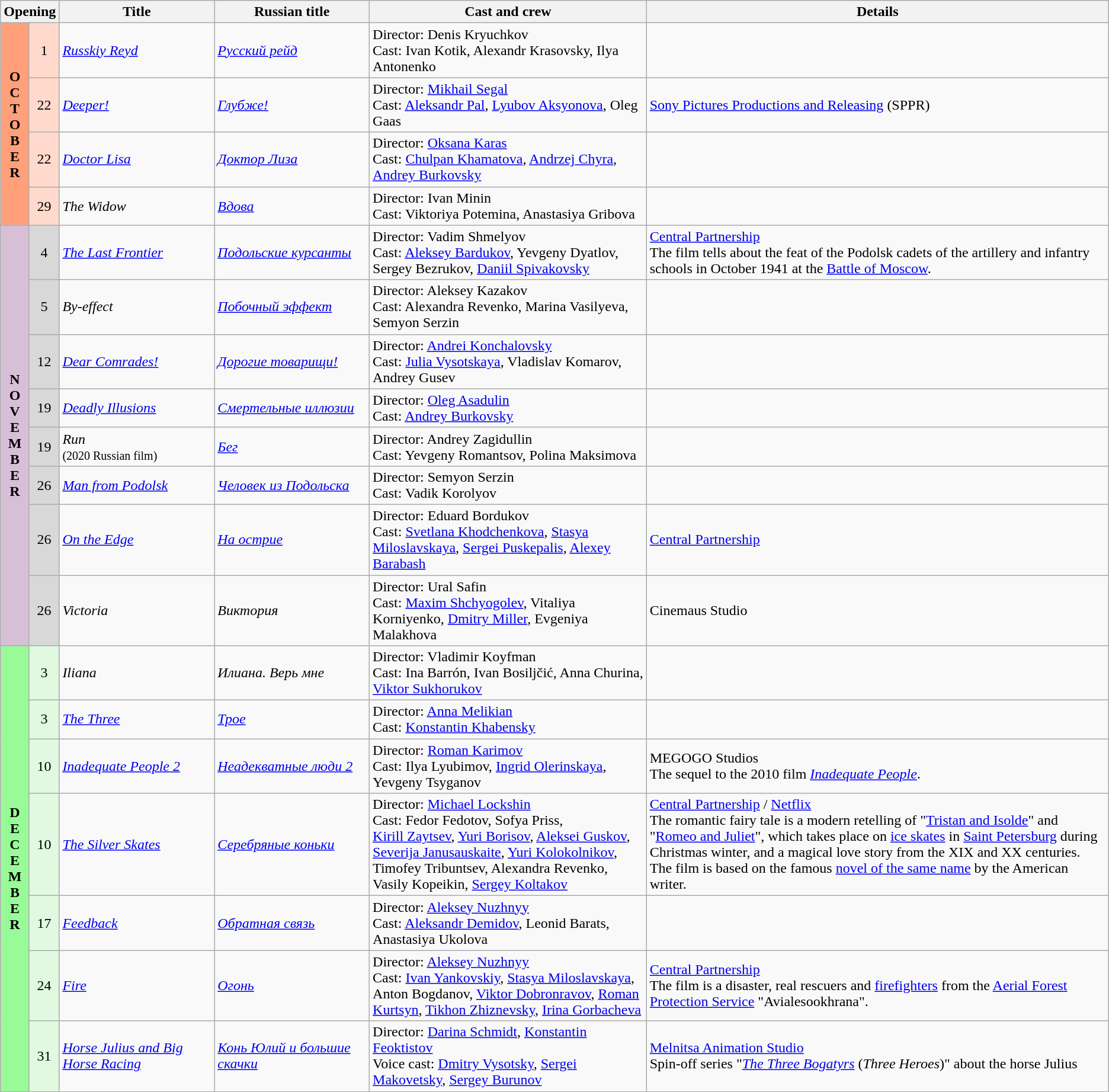<table class="wikitable">
<tr>
<th colspan="2">Opening</th>
<th style="width:14%;">Title</th>
<th style="width:14%;">Russian title</th>
<th style="width:25%;">Cast and crew</th>
<th>Details</th>
</tr>
<tr>
<th rowspan="4" align="center" style="background:#ffa07a; textcolor:#000;">O<br>C<br>T<br>O<br>B<br>E<br>R</th>
<td align="center" style="background:#ffdacc;">1</td>
<td><em><a href='#'>Russkiy Reyd</a></em></td>
<td><em><a href='#'>Русский рейд</a></em></td>
<td>Director: Denis Kryuchkov <br> Cast: Ivan Kotik, Alexandr Krasovsky, Ilya Antonenko</td>
<td></td>
</tr>
<tr>
<td align="center" style="background:#ffdacc;">22</td>
<td><em><a href='#'>Deeper!</a></em></td>
<td><em><a href='#'>Глубже!</a></em></td>
<td>Director: <a href='#'>Mikhail Segal</a> <br> Cast: <a href='#'>Aleksandr Pal</a>, <a href='#'>Lyubov Aksyonova</a>, Oleg Gaas</td>
<td><a href='#'>Sony Pictures Productions and Releasing</a> (SPPR)</td>
</tr>
<tr>
<td align="center" style="background:#ffdacc;">22</td>
<td><em><a href='#'>Doctor Lisa</a></em></td>
<td><em><a href='#'>Доктор Лиза</a></em></td>
<td>Director: <a href='#'>Oksana Karas</a> <br> Cast: <a href='#'>Chulpan Khamatova</a>, <a href='#'>Andrzej Chyra</a>, <a href='#'>Andrey Burkovsky</a></td>
<td></td>
</tr>
<tr>
<td align="center" style="background:#ffdacc;">29</td>
<td><em>The Widow</em></td>
<td><em><a href='#'>Вдова</a></em></td>
<td>Director: Ivan Minin <br> Cast: Viktoriya Potemina, Anastasiya Gribova</td>
<td></td>
</tr>
<tr>
<th rowspan="8" align="center" style="background:thistle; textcolor:#000;">N<br>O<br>V<br>E<br>M<br>B<br>E<br>R</th>
<td align="center" style="background:#d8d8d8;">4</td>
<td><em><a href='#'>The Last Frontier</a></em></td>
<td><em><a href='#'>Подольские курсанты</a></em></td>
<td>Director: Vadim Shmelyov <br> Cast: <a href='#'>Aleksey Bardukov</a>, Yevgeny Dyatlov, Sergey Bezrukov, <a href='#'>Daniil Spivakovsky</a></td>
<td><a href='#'>Central Partnership</a> <br> The film tells about the feat of the Podolsk cadets of the artillery and infantry schools in October 1941 at the <a href='#'>Battle of Moscow</a>.</td>
</tr>
<tr>
<td align="center" style="background:#d8d8d8;">5</td>
<td><em>By-effect</em></td>
<td><em><a href='#'>Побочный эффект</a></em></td>
<td>Director: Aleksey Kazakov <br> Cast: Alexandra Revenko, Marina Vasilyeva, Semyon Serzin</td>
<td></td>
</tr>
<tr>
<td align="center" style="background:#d8d8d8;">12</td>
<td><em><a href='#'>Dear Comrades!</a></em></td>
<td><em><a href='#'>Дорогие товарищи!</a></em></td>
<td>Director: <a href='#'>Andrei Konchalovsky</a> <br> Cast: <a href='#'>Julia Vysotskaya</a>, Vladislav Komarov, Andrey Gusev</td>
<td></td>
</tr>
<tr>
<td align="center" style="background:#d8d8d8;">19</td>
<td><em><a href='#'>Deadly Illusions</a></em></td>
<td><em><a href='#'>Смертельные иллюзии</a></em></td>
<td>Director: <a href='#'>Oleg Asadulin</a> <br> Cast: <a href='#'>Andrey Burkovsky</a></td>
<td></td>
</tr>
<tr>
<td align="center" style="background:#d8d8d8;">19</td>
<td><em>Run</em> <br> <small>(2020 Russian film)</small></td>
<td><em><a href='#'>Бег</a></em></td>
<td>Director: Andrey Zagidullin <br> Cast: Yevgeny Romantsov, Polina Maksimova</td>
<td></td>
</tr>
<tr>
<td align="center" style="background:#d8d8d8;">26</td>
<td><em><a href='#'>Man from Podolsk</a></em></td>
<td><em><a href='#'>Человек из Подольска</a></em></td>
<td>Director: Semyon Serzin <br> Cast: Vadik Korolyov</td>
<td></td>
</tr>
<tr>
<td align="center" style="background:#d8d8d8;">26</td>
<td><em><a href='#'>On the Edge</a></em></td>
<td><em><a href='#'>На острие</a></em></td>
<td>Director: Eduard Bordukov <br> Cast: <a href='#'>Svetlana Khodchenkova</a>, <a href='#'>Stasya Miloslavskaya</a>, <a href='#'>Sergei Puskepalis</a>, <a href='#'>Alexey Barabash</a></td>
<td><a href='#'>Central Partnership</a></td>
</tr>
<tr>
<td align="center" style="background:#d8d8d8;">26</td>
<td><em>Victoria</em></td>
<td><em>Виктория</em></td>
<td>Director: Ural Safin <br> Cast: <a href='#'>Maxim Shchyogolev</a>, Vitaliya Korniyenko, <a href='#'>Dmitry Miller</a>, Evgeniya Malakhova</td>
<td>Cinemaus Studio</td>
</tr>
<tr>
<th rowspan="8" align="center" style="background:#98fb98; textcolor:#000;">D<br>E<br>C<br>E<br>M<br>B<br>E<br>R</th>
<td align="center" style="background:#e0f9e0;">3</td>
<td><em>Iliana</em></td>
<td><em>Илиана. Верь мне</em></td>
<td>Director: Vladimir Koyfman <br> Cast: Ina Barrón, Ivan Bosiljčić, Anna Churina, <a href='#'>Viktor Sukhorukov</a></td>
<td></td>
</tr>
<tr>
<td align="center" style="background:#e0f9e0;">3</td>
<td><em><a href='#'>The Three</a></em></td>
<td><em><a href='#'>Трое</a></em></td>
<td>Director: <a href='#'>Anna Melikian</a> <br> Cast: <a href='#'>Konstantin Khabensky</a></td>
<td></td>
</tr>
<tr>
<td align="center" style="background:#e0f9e0;">10</td>
<td><em><a href='#'>Inadequate People 2</a></em></td>
<td><em><a href='#'>Неадекватные люди 2</a></em></td>
<td>Director: <a href='#'>Roman Karimov</a> <br> Cast: Ilya Lyubimov, <a href='#'>Ingrid Olerinskaya</a>, Yevgeny Tsyganov</td>
<td>MEGOGO Studios <br> The sequel to the 2010 film <em><a href='#'>Inadequate People</a></em>.</td>
</tr>
<tr>
<td align="center" style="background:#e0f9e0;">10</td>
<td><em><a href='#'>The Silver Skates</a></em></td>
<td><em><a href='#'>Серебряные коньки</a></em></td>
<td>Director: <a href='#'>Michael Lockshin</a> <br> Cast: Fedor Fedotov, Sofya Priss,<br> <a href='#'>Kirill Zaytsev</a>, <a href='#'>Yuri Borisov</a>, <a href='#'>Aleksei Guskov</a>, <a href='#'>Severija Janusauskaite</a>, <a href='#'>Yuri Kolokolnikov</a>, Timofey Tribuntsev, Alexandra Revenko, Vasily Kopeikin, <a href='#'>Sergey Koltakov</a></td>
<td><a href='#'>Central Partnership</a> / <a href='#'>Netflix</a> <br> The romantic fairy tale is a modern retelling of "<a href='#'>Tristan and Isolde</a>" and "<a href='#'>Romeo and Juliet</a>", which takes place on <a href='#'>ice skates</a> in <a href='#'>Saint Petersburg</a> during Christmas winter, and a magical love story from the XIX and XX centuries. The film is based on the famous <a href='#'>novel of the same name</a> by the American writer.</td>
</tr>
<tr>
<td align="center" style="background:#e0f9e0;">17</td>
<td><em><a href='#'>Feedback</a></em></td>
<td><em><a href='#'>Обратная связь</a></em></td>
<td>Director: <a href='#'>Aleksey Nuzhnyy</a> <br> Cast: <a href='#'>Aleksandr Demidov</a>, Leonid Barats, Anastasiya Ukolova</td>
<td></td>
</tr>
<tr>
<td align="center" style="background:#e0f9e0;">24</td>
<td><em><a href='#'>Fire</a></em></td>
<td><em><a href='#'>Огонь</a></em></td>
<td>Director: <a href='#'>Aleksey Nuzhnyy</a> <br> Cast: <a href='#'>Ivan Yankovskiy</a>, <a href='#'>Stasya Miloslavskaya</a>, Anton Bogdanov, <a href='#'>Viktor Dobronravov</a>, <a href='#'>Roman Kurtsyn</a>, <a href='#'>Tikhon Zhiznevsky</a>, <a href='#'>Irina Gorbacheva</a></td>
<td><a href='#'>Central Partnership</a> <br> The film is a disaster, real rescuers and <a href='#'>firefighters</a> from the <a href='#'>Aerial Forest Protection Service</a> "Avialesookhrana".</td>
</tr>
<tr>
<td align="center" style="background:#e0f9e0;">31</td>
<td><em><a href='#'>Horse Julius and Big Horse Racing</a></em></td>
<td><em><a href='#'>Конь Юлий и большие скачки</a></em></td>
<td>Director:  <a href='#'>Darina Schmidt</a>, <a href='#'>Konstantin Feoktistov</a> <br>Voice cast: <a href='#'>Dmitry Vysotsky</a>, <a href='#'>Sergei Makovetsky</a>, <a href='#'>Sergey Burunov</a></td>
<td><a href='#'>Melnitsa Animation Studio</a> <br> Spin-off series "<em><a href='#'>The Three Bogatyrs</a></em> (<em>Three Heroes</em>)" about the horse Julius</td>
</tr>
<tr>
</tr>
</table>
